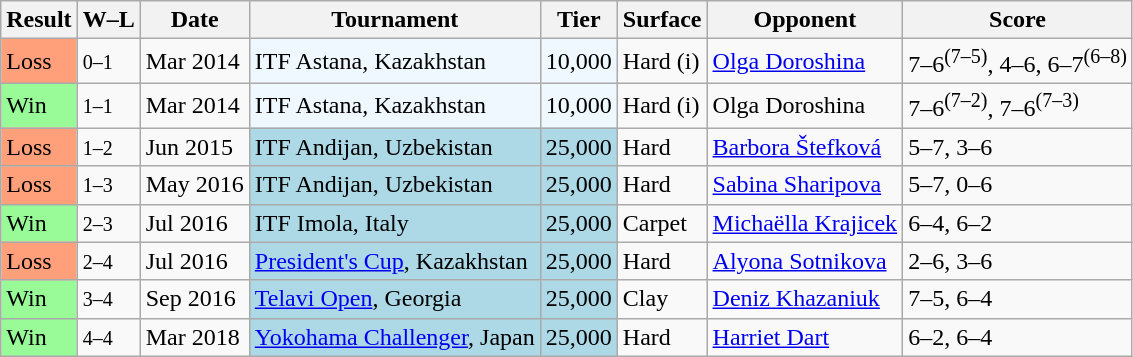<table class="sortable wikitable">
<tr>
<th>Result</th>
<th class="unsortable">W–L</th>
<th>Date</th>
<th>Tournament</th>
<th>Tier</th>
<th>Surface</th>
<th>Opponent</th>
<th class="unsortable">Score</th>
</tr>
<tr>
<td style="background:#ffa07a;">Loss</td>
<td><small>0–1</small></td>
<td>Mar 2014</td>
<td style="background:#f0f8ff;">ITF Astana, Kazakhstan</td>
<td style="background:#f0f8ff;">10,000</td>
<td>Hard (i)</td>
<td> <a href='#'>Olga Doroshina</a></td>
<td>7–6<sup>(7–5)</sup>, 4–6, 6–7<sup>(6–8)</sup></td>
</tr>
<tr>
<td style="background:#98fb98;">Win</td>
<td><small>1–1</small></td>
<td>Mar 2014</td>
<td style="background:#f0f8ff;">ITF Astana, Kazakhstan</td>
<td style="background:#f0f8ff;">10,000</td>
<td>Hard (i)</td>
<td> Olga Doroshina</td>
<td>7–6<sup>(7–2)</sup>, 7–6<sup>(7–3)</sup></td>
</tr>
<tr>
<td style="background:#ffa07a;">Loss</td>
<td><small>1–2</small></td>
<td>Jun 2015</td>
<td style="background:lightblue;">ITF Andijan, Uzbekistan</td>
<td style="background:lightblue;">25,000</td>
<td>Hard</td>
<td> <a href='#'>Barbora Štefková</a></td>
<td>5–7, 3–6</td>
</tr>
<tr>
<td style="background:#ffa07a;">Loss</td>
<td><small>1–3</small></td>
<td>May 2016</td>
<td style="background:lightblue;">ITF Andijan, Uzbekistan</td>
<td style="background:lightblue;">25,000</td>
<td>Hard</td>
<td> <a href='#'>Sabina Sharipova</a></td>
<td>5–7, 0–6</td>
</tr>
<tr>
<td style="background:#98fb98;">Win</td>
<td><small>2–3</small></td>
<td>Jul 2016</td>
<td style="background:lightblue;">ITF Imola, Italy</td>
<td style="background:lightblue;">25,000</td>
<td>Carpet</td>
<td> <a href='#'>Michaëlla Krajicek</a></td>
<td>6–4, 6–2</td>
</tr>
<tr>
<td style="background:#ffa07a;">Loss</td>
<td><small>2–4</small></td>
<td>Jul 2016</td>
<td style="background:lightblue;"><a href='#'>President's Cup</a>, Kazakhstan</td>
<td style="background:lightblue;">25,000</td>
<td>Hard</td>
<td> <a href='#'>Alyona Sotnikova</a></td>
<td>2–6, 3–6</td>
</tr>
<tr>
<td style="background:#98fb98;">Win</td>
<td><small>3–4</small></td>
<td>Sep 2016</td>
<td style="background:lightblue;"><a href='#'>Telavi Open</a>, Georgia</td>
<td style="background:lightblue;">25,000</td>
<td>Clay</td>
<td> <a href='#'>Deniz Khazaniuk</a></td>
<td>7–5, 6–4</td>
</tr>
<tr>
<td style="background:#98fb98;">Win</td>
<td><small>4–4</small></td>
<td>Mar 2018</td>
<td style="background:lightblue;"><a href='#'>Yokohama Challenger</a>, Japan</td>
<td style="background:lightblue;">25,000</td>
<td>Hard</td>
<td> <a href='#'>Harriet Dart</a></td>
<td>6–2, 6–4</td>
</tr>
</table>
